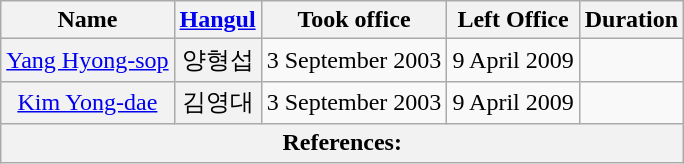<table class="wikitable sortable">
<tr>
<th>Name</th>
<th class="unsortable"><a href='#'>Hangul</a></th>
<th>Took office</th>
<th>Left Office</th>
<th>Duration</th>
</tr>
<tr>
<th align="center" scope="row" style="font-weight:normal;"><a href='#'>Yang Hyong-sop</a></th>
<th align="center" scope="row" style="font-weight:normal;">양형섭</th>
<td align="center">3 September 2003</td>
<td align="center">9 April 2009</td>
<td align="center"></td>
</tr>
<tr>
<th align="center" scope="row" style="font-weight:normal;"><a href='#'>Kim Yong-dae</a></th>
<th align="center" scope="row" style="font-weight:normal;">김영대</th>
<td align="center">3 September 2003</td>
<td align="center">9 April 2009</td>
<td align="center"></td>
</tr>
<tr>
<th colspan="5" unsortable><strong>References:</strong><br></th>
</tr>
</table>
